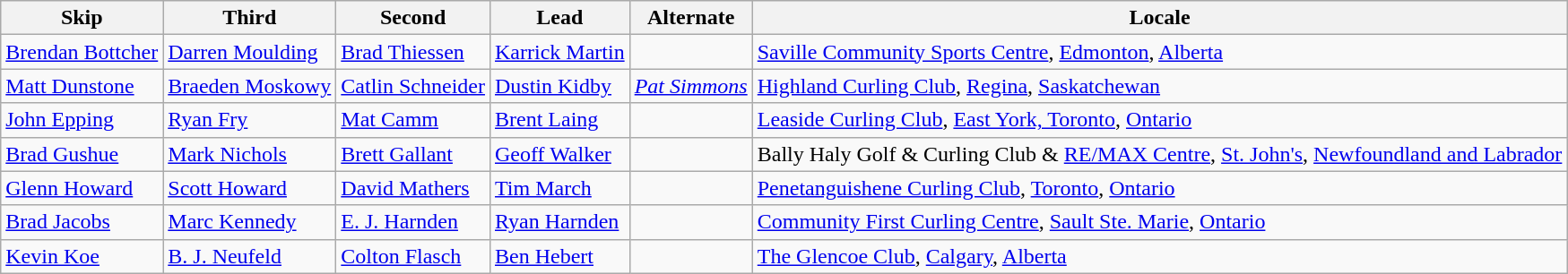<table class= "wikitable">
<tr>
<th scope="col">Skip</th>
<th scope="col">Third</th>
<th scope="col">Second</th>
<th scope="col">Lead</th>
<th scope="col">Alternate</th>
<th scope="col">Locale</th>
</tr>
<tr>
<td><a href='#'>Brendan Bottcher</a></td>
<td><a href='#'>Darren Moulding</a></td>
<td><a href='#'>Brad Thiessen</a></td>
<td><a href='#'>Karrick Martin</a></td>
<td></td>
<td> <a href='#'>Saville Community Sports Centre</a>, <a href='#'>Edmonton</a>, <a href='#'>Alberta</a></td>
</tr>
<tr>
<td><a href='#'>Matt Dunstone</a></td>
<td><a href='#'>Braeden Moskowy</a></td>
<td><a href='#'>Catlin Schneider</a></td>
<td><a href='#'>Dustin Kidby</a></td>
<td><em><a href='#'>Pat Simmons</a></em></td>
<td> <a href='#'>Highland Curling Club</a>, <a href='#'>Regina</a>, <a href='#'>Saskatchewan</a></td>
</tr>
<tr>
<td><a href='#'>John Epping</a></td>
<td><a href='#'>Ryan Fry</a></td>
<td><a href='#'>Mat Camm</a></td>
<td><a href='#'>Brent Laing</a></td>
<td></td>
<td> <a href='#'>Leaside Curling Club</a>, <a href='#'>East York, Toronto</a>, <a href='#'>Ontario</a></td>
</tr>
<tr>
<td><a href='#'>Brad Gushue</a></td>
<td><a href='#'>Mark Nichols</a></td>
<td><a href='#'>Brett Gallant</a></td>
<td><a href='#'>Geoff Walker</a></td>
<td></td>
<td> Bally Haly Golf & Curling Club & <a href='#'>RE/MAX Centre</a>, <a href='#'>St. John's</a>, <a href='#'>Newfoundland and Labrador</a></td>
</tr>
<tr>
<td><a href='#'>Glenn Howard</a></td>
<td><a href='#'>Scott Howard</a></td>
<td><a href='#'>David Mathers</a></td>
<td><a href='#'>Tim March</a></td>
<td></td>
<td> <a href='#'>Penetanguishene Curling Club</a>, <a href='#'>Toronto</a>, <a href='#'>Ontario</a></td>
</tr>
<tr>
<td><a href='#'>Brad Jacobs</a></td>
<td><a href='#'>Marc Kennedy</a></td>
<td><a href='#'>E. J. Harnden</a></td>
<td><a href='#'>Ryan Harnden</a></td>
<td></td>
<td> <a href='#'>Community First Curling Centre</a>, <a href='#'>Sault Ste. Marie</a>, <a href='#'>Ontario</a></td>
</tr>
<tr>
<td><a href='#'>Kevin Koe</a></td>
<td><a href='#'>B. J. Neufeld</a></td>
<td><a href='#'>Colton Flasch</a></td>
<td><a href='#'>Ben Hebert</a></td>
<td></td>
<td> <a href='#'>The Glencoe Club</a>, <a href='#'>Calgary</a>, <a href='#'>Alberta</a></td>
</tr>
</table>
